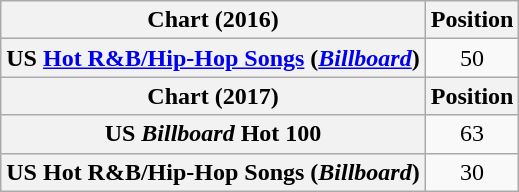<table class="wikitable plainrowheaders" style="text-align:center">
<tr>
<th scope="col">Chart (2016)</th>
<th scope="col">Position</th>
</tr>
<tr>
<th scope="row">US <a href='#'>Hot R&B/Hip-Hop Songs</a> (<em><a href='#'>Billboard</a></em>)</th>
<td>50</td>
</tr>
<tr>
<th scope="col">Chart (2017)</th>
<th scope="col">Position</th>
</tr>
<tr>
<th scope="row">US <em>Billboard</em> Hot 100</th>
<td>63</td>
</tr>
<tr>
<th scope="row">US Hot R&B/Hip-Hop Songs (<em>Billboard</em>)</th>
<td>30</td>
</tr>
</table>
